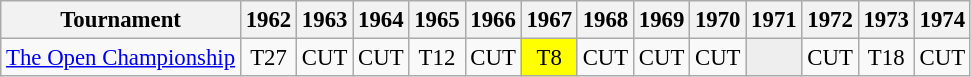<table class="wikitable" style="font-size:95%;text-align:center;">
<tr>
<th>Tournament</th>
<th>1962</th>
<th>1963</th>
<th>1964</th>
<th>1965</th>
<th>1966</th>
<th>1967</th>
<th>1968</th>
<th>1969</th>
<th>1970</th>
<th>1971</th>
<th>1972</th>
<th>1973</th>
<th>1974</th>
</tr>
<tr>
<td align=left><a href='#'>The Open Championship</a></td>
<td>T27</td>
<td>CUT</td>
<td>CUT</td>
<td>T12</td>
<td>CUT</td>
<td style="background:yellow;">T8</td>
<td>CUT</td>
<td>CUT</td>
<td>CUT</td>
<td style="background:#eeeeee;"></td>
<td>CUT</td>
<td>T18</td>
<td>CUT</td>
</tr>
</table>
